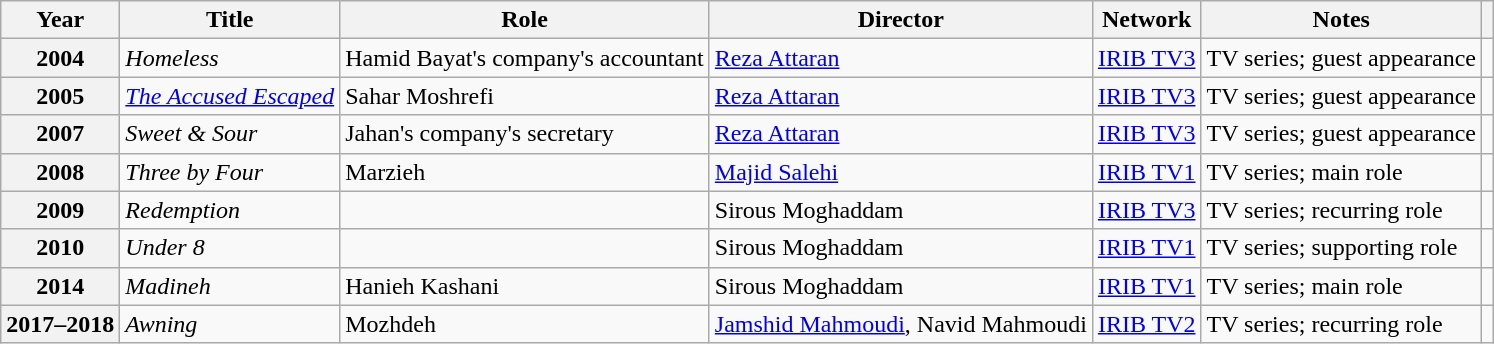<table class="wikitable plainrowheaders sortable" style="font-size:100%">
<tr>
<th scope="col">Year</th>
<th scope="col">Title</th>
<th scope="col">Role</th>
<th scope="col">Director</th>
<th scope="col">Network</th>
<th scope="col">Notes</th>
<th class="unsortable" scope="col"></th>
</tr>
<tr>
<th scope="row">2004</th>
<td><em>Homeless</em></td>
<td>Hamid Bayat's company's accountant</td>
<td><a href='#'>Reza Attaran</a></td>
<td><a href='#'>IRIB TV3</a></td>
<td>TV series; guest appearance</td>
<td></td>
</tr>
<tr>
<th scope="row">2005</th>
<td><em><a href='#'>The Accused Escaped</a></em></td>
<td>Sahar Moshrefi</td>
<td><a href='#'>Reza Attaran</a></td>
<td><a href='#'>IRIB TV3</a></td>
<td>TV series; guest appearance</td>
<td></td>
</tr>
<tr>
<th scope="row">2007</th>
<td><em>Sweet & Sour</em></td>
<td>Jahan's company's secretary</td>
<td><a href='#'>Reza Attaran</a></td>
<td><a href='#'>IRIB TV3</a></td>
<td>TV series; guest appearance</td>
<td></td>
</tr>
<tr>
<th scope="row">2008</th>
<td><em>Three by Four</em></td>
<td>Marzieh</td>
<td><a href='#'>Majid Salehi</a></td>
<td><a href='#'>IRIB TV1</a></td>
<td>TV series; main role</td>
<td></td>
</tr>
<tr>
<th scope="row">2009</th>
<td><em>Redemption</em></td>
<td></td>
<td>Sirous Moghaddam</td>
<td><a href='#'>IRIB TV3</a></td>
<td>TV series; recurring role</td>
<td></td>
</tr>
<tr>
<th scope="row">2010</th>
<td><em>Under 8</em></td>
<td></td>
<td>Sirous Moghaddam</td>
<td><a href='#'>IRIB TV1</a></td>
<td>TV series; supporting role</td>
<td></td>
</tr>
<tr>
<th scope="row">2014</th>
<td><em>Madineh</em></td>
<td>Hanieh Kashani</td>
<td>Sirous Moghaddam</td>
<td><a href='#'>IRIB TV1</a></td>
<td>TV series; main role</td>
<td></td>
</tr>
<tr>
<th scope="row">2017–2018</th>
<td><em>Awning</em></td>
<td>Mozhdeh</td>
<td><a href='#'>Jamshid Mahmoudi</a>, Navid Mahmoudi</td>
<td><a href='#'>IRIB TV2</a></td>
<td>TV series; recurring role</td>
<td></td>
</tr>
</table>
